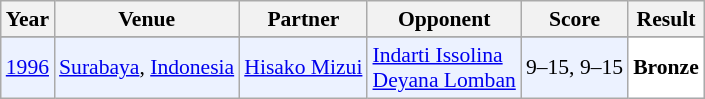<table class="sortable wikitable" style="font-size: 90%;">
<tr>
<th>Year</th>
<th>Venue</th>
<th>Partner</th>
<th>Opponent</th>
<th>Score</th>
<th>Result</th>
</tr>
<tr>
</tr>
<tr style="background:#ECF2FF">
<td align="center"><a href='#'>1996</a></td>
<td align="left"><a href='#'>Surabaya</a>, <a href='#'>Indonesia</a></td>
<td align="left"> <a href='#'>Hisako Mizui</a></td>
<td align="left"> <a href='#'>Indarti Issolina</a> <br>  <a href='#'>Deyana Lomban</a></td>
<td align="left">9–15, 9–15</td>
<td style="text-align:left; background:white"> <strong>Bronze</strong></td>
</tr>
</table>
